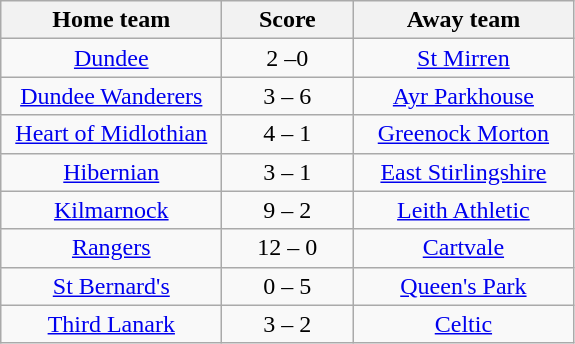<table class="wikitable" style="text-align: center">
<tr>
<th width=140>Home team</th>
<th width=80>Score</th>
<th width=140>Away team</th>
</tr>
<tr>
<td><a href='#'>Dundee</a></td>
<td>2 –0</td>
<td><a href='#'>St Mirren</a></td>
</tr>
<tr>
<td><a href='#'>Dundee Wanderers</a></td>
<td>3 – 6</td>
<td><a href='#'>Ayr Parkhouse</a></td>
</tr>
<tr>
<td><a href='#'>Heart of Midlothian</a></td>
<td>4 – 1</td>
<td><a href='#'>Greenock Morton</a></td>
</tr>
<tr>
<td><a href='#'>Hibernian</a></td>
<td>3 – 1</td>
<td><a href='#'>East Stirlingshire</a></td>
</tr>
<tr>
<td><a href='#'>Kilmarnock</a></td>
<td>9 – 2</td>
<td><a href='#'>Leith Athletic</a></td>
</tr>
<tr>
<td><a href='#'>Rangers</a></td>
<td>12 – 0</td>
<td><a href='#'>Cartvale</a></td>
</tr>
<tr>
<td><a href='#'>St Bernard's</a></td>
<td>0 – 5</td>
<td><a href='#'>Queen's Park</a></td>
</tr>
<tr>
<td><a href='#'>Third Lanark</a></td>
<td>3 – 2</td>
<td><a href='#'>Celtic</a></td>
</tr>
</table>
